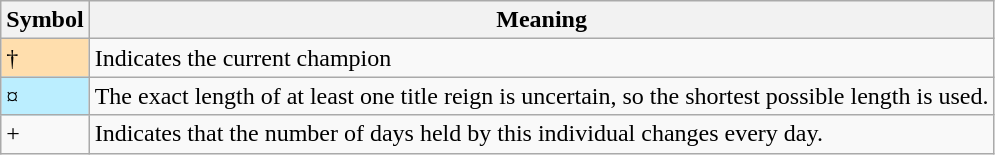<table class="wikitable">
<tr>
<th>Symbol</th>
<th>Meaning</th>
</tr>
<tr>
<td style="background: #ffdead;">†</td>
<td>Indicates the current champion</td>
</tr>
<tr>
<td style="background-color:#bbeeff">¤</td>
<td>The exact length of at least one title reign is uncertain, so the shortest possible length is used.</td>
</tr>
<tr>
<td>+</td>
<td>Indicates that the number of days held by this individual changes every day.</td>
</tr>
</table>
